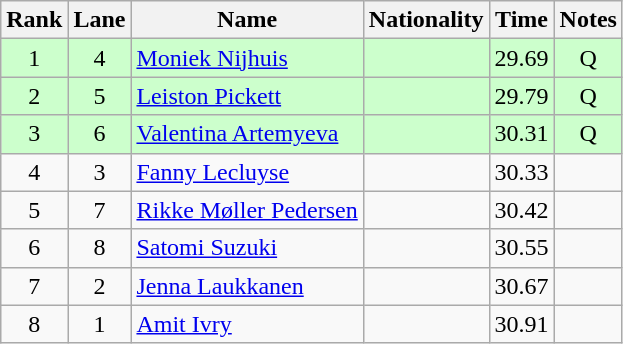<table class="wikitable sortable" style="text-align:center">
<tr>
<th>Rank</th>
<th>Lane</th>
<th>Name</th>
<th>Nationality</th>
<th>Time</th>
<th>Notes</th>
</tr>
<tr bgcolor=ccffcc>
<td>1</td>
<td>4</td>
<td align=left><a href='#'>Moniek Nijhuis</a></td>
<td align=left></td>
<td>29.69</td>
<td>Q</td>
</tr>
<tr bgcolor=ccffcc>
<td>2</td>
<td>5</td>
<td align=left><a href='#'>Leiston Pickett</a></td>
<td align=left></td>
<td>29.79</td>
<td>Q</td>
</tr>
<tr bgcolor=ccffcc>
<td>3</td>
<td>6</td>
<td align=left><a href='#'>Valentina Artemyeva</a></td>
<td align=left></td>
<td>30.31</td>
<td>Q</td>
</tr>
<tr>
<td>4</td>
<td>3</td>
<td align=left><a href='#'>Fanny Lecluyse</a></td>
<td align=left></td>
<td>30.33</td>
<td></td>
</tr>
<tr>
<td>5</td>
<td>7</td>
<td align=left><a href='#'>Rikke Møller Pedersen</a></td>
<td align=left></td>
<td>30.42</td>
<td></td>
</tr>
<tr>
<td>6</td>
<td>8</td>
<td align=left><a href='#'>Satomi Suzuki</a></td>
<td align=left></td>
<td>30.55</td>
<td></td>
</tr>
<tr>
<td>7</td>
<td>2</td>
<td align=left><a href='#'>Jenna Laukkanen</a></td>
<td align=left></td>
<td>30.67</td>
<td></td>
</tr>
<tr>
<td>8</td>
<td>1</td>
<td align=left><a href='#'>Amit Ivry</a></td>
<td align=left></td>
<td>30.91</td>
<td></td>
</tr>
</table>
